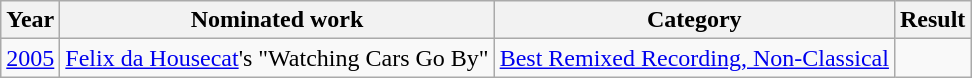<table class=wikitable>
<tr>
<th>Year</th>
<th>Nominated work</th>
<th>Category</th>
<th>Result</th>
</tr>
<tr>
<td><a href='#'>2005</a></td>
<td><a href='#'>Felix da Housecat</a>'s "Watching Cars Go By"</td>
<td><a href='#'>Best Remixed Recording, Non-Classical</a></td>
<td></td>
</tr>
</table>
